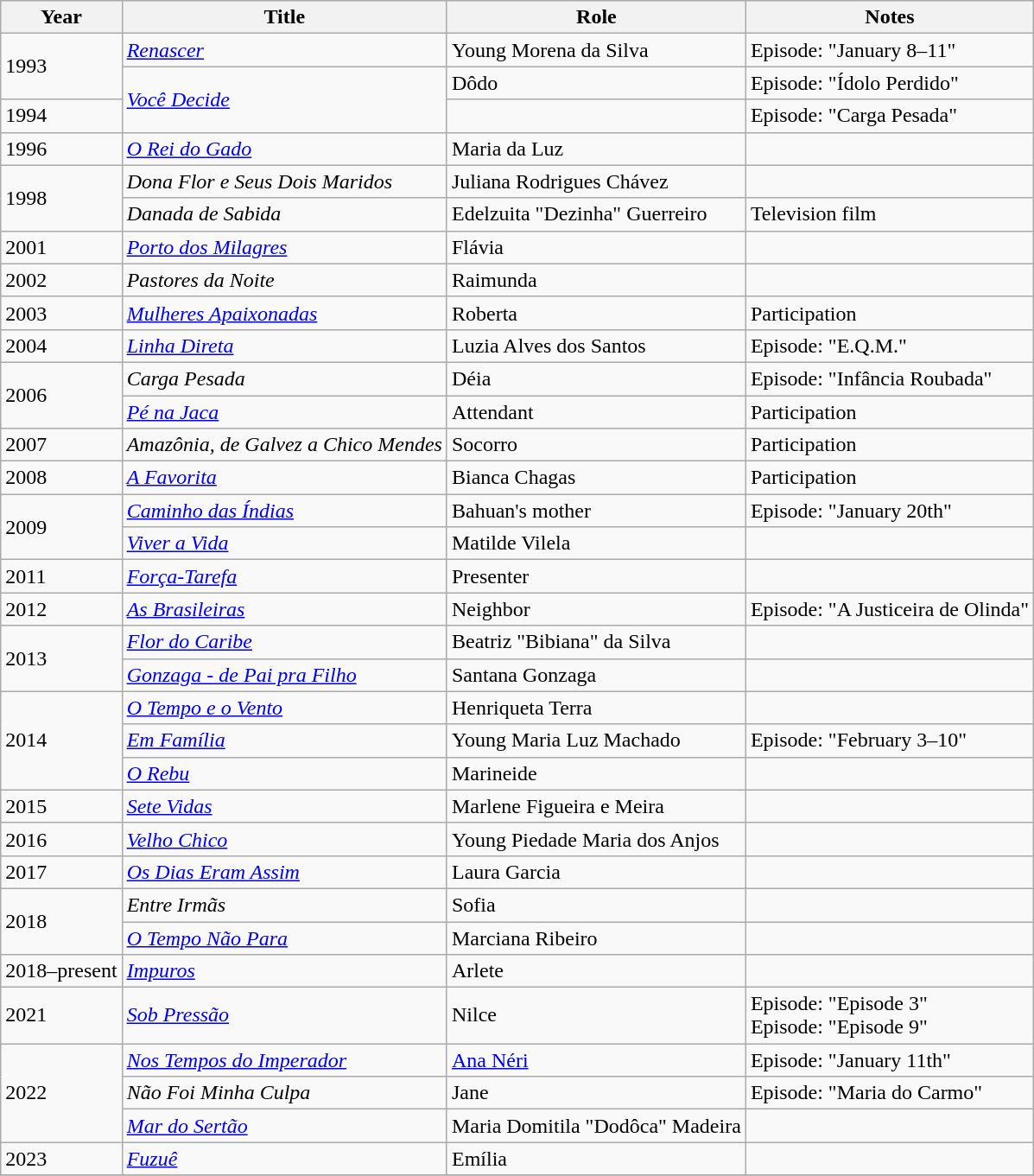<table class="wikitable">
<tr>
<th>Year</th>
<th>Title</th>
<th>Role</th>
<th>Notes</th>
</tr>
<tr>
<td rowspan=2>1993</td>
<td><em><a href='#'>Renascer</a></em></td>
<td>Young Morena da Silva</td>
<td>Episode: "January 8–11"</td>
</tr>
<tr>
<td rowspan="2"><em><a href='#'>Você Decide</a></em></td>
<td>Dôdo</td>
<td>Episode: "Ídolo Perdido"</td>
</tr>
<tr>
<td>1994</td>
<td></td>
<td>Episode: "Carga Pesada"</td>
</tr>
<tr>
<td>1996</td>
<td><em><a href='#'>O Rei do Gado</a></em></td>
<td>Maria da Luz</td>
<td></td>
</tr>
<tr>
<td rowspan="2">1998</td>
<td><em>Dona Flor e Seus Dois Maridos</em></td>
<td>Juliana Rodrigues Chávez</td>
<td></td>
</tr>
<tr>
<td><em>Danada de Sabida</em></td>
<td>Edelzuita "Dezinha" Guerreiro</td>
<td>Television film</td>
</tr>
<tr>
<td>2001</td>
<td><em><a href='#'>Porto dos Milagres</a></em></td>
<td>Flávia</td>
<td></td>
</tr>
<tr>
<td>2002</td>
<td><em>Pastores da Noite</em></td>
<td>Raimunda</td>
<td></td>
</tr>
<tr>
<td>2003</td>
<td><em><a href='#'>Mulheres Apaixonadas</a></em></td>
<td>Roberta</td>
<td>Participation</td>
</tr>
<tr>
<td>2004</td>
<td><em><a href='#'>Linha Direta</a></em></td>
<td>Luzia Alves dos Santos</td>
<td>Episode: "E.Q.M."</td>
</tr>
<tr>
<td rowspan=2>2006</td>
<td><em>Carga Pesada</em></td>
<td>Déia</td>
<td>Episode: "Infância Roubada"</td>
</tr>
<tr>
<td><em><a href='#'>Pé na Jaca</a></em></td>
<td>Attendant</td>
<td>Participation</td>
</tr>
<tr>
<td>2007</td>
<td><em>Amazônia, de Galvez a Chico Mendes</em></td>
<td>Socorro</td>
<td>Participation</td>
</tr>
<tr>
<td>2008</td>
<td><em><a href='#'>A Favorita</a></em></td>
<td>Bianca Chagas</td>
<td>Participation</td>
</tr>
<tr>
<td rowspan=2>2009</td>
<td><em><a href='#'>Caminho das Índias</a></em></td>
<td>Bahuan's mother</td>
<td>Episode: "January 20th"</td>
</tr>
<tr>
<td><em><a href='#'>Viver a Vida</a></em></td>
<td>Matilde Vilela</td>
<td></td>
</tr>
<tr>
<td>2011</td>
<td><em><a href='#'>Força-Tarefa</a></em></td>
<td>Presenter</td>
<td></td>
</tr>
<tr>
<td>2012</td>
<td><em><a href='#'>As Brasileiras</a></em></td>
<td>Neighbor</td>
<td>Episode: "A Justiceira de Olinda"</td>
</tr>
<tr>
<td rowspan="2">2013</td>
<td><em><a href='#'>Flor do Caribe</a></em></td>
<td>Beatriz "Bibiana" da Silva</td>
<td></td>
</tr>
<tr>
<td><em><a href='#'>Gonzaga - de Pai pra Filho</a></em></td>
<td>Santana Gonzaga</td>
<td></td>
</tr>
<tr>
<td rowspan="3">2014</td>
<td><em><a href='#'>O Tempo e o Vento</a></em></td>
<td>Henriqueta Terra</td>
<td></td>
</tr>
<tr>
<td><em><a href='#'>Em Família</a></em></td>
<td>Young Maria Luz Machado </td>
<td>Episode: "February 3–10"</td>
</tr>
<tr>
<td><em><a href='#'>O Rebu</a></em></td>
<td>Marineide</td>
<td></td>
</tr>
<tr>
<td>2015</td>
<td><em><a href='#'>Sete Vidas</a></em></td>
<td>Marlene Figueira e Meira</td>
<td></td>
</tr>
<tr>
<td>2016</td>
<td><em><a href='#'>Velho Chico</a></em></td>
<td>Young Piedade Maria dos Anjos</td>
<td></td>
</tr>
<tr>
<td>2017</td>
<td><em><a href='#'>Os Dias Eram Assim</a></em></td>
<td>Laura Garcia</td>
<td></td>
</tr>
<tr>
<td rowspan="2">2018</td>
<td><em>Entre Irmãs</em></td>
<td>Sofia</td>
<td></td>
</tr>
<tr>
<td><em><a href='#'>O Tempo Não Para</a></em></td>
<td>Marciana Ribeiro </td>
<td></td>
</tr>
<tr>
<td>2018–present</td>
<td><em><a href='#'>Impuros</a></em></td>
<td>Arlete </td>
<td></td>
</tr>
<tr>
<td>2021</td>
<td><em><a href='#'>Sob Pressão</a></em></td>
<td>Nilce</td>
<td>Episode: "Episode 3"<br>Episode: "Episode 9"</td>
</tr>
<tr>
<td rowspan="3">2022</td>
<td><em><a href='#'>Nos Tempos do Imperador</a></em></td>
<td><a href='#'>Ana Néri</a></td>
<td>Episode: "January 11th"</td>
</tr>
<tr>
<td><em>Não Foi Minha Culpa</em></td>
<td>Jane</td>
<td>Episode: "Maria do Carmo"</td>
</tr>
<tr>
<td><em><a href='#'>Mar do Sertão</a></em></td>
<td>Maria Domitila "Dodôca" Madeira</td>
<td></td>
</tr>
<tr>
<td>2023</td>
<td><em><a href='#'>Fuzuê</a></em></td>
<td>Emília</td>
<td></td>
</tr>
<tr>
</tr>
</table>
